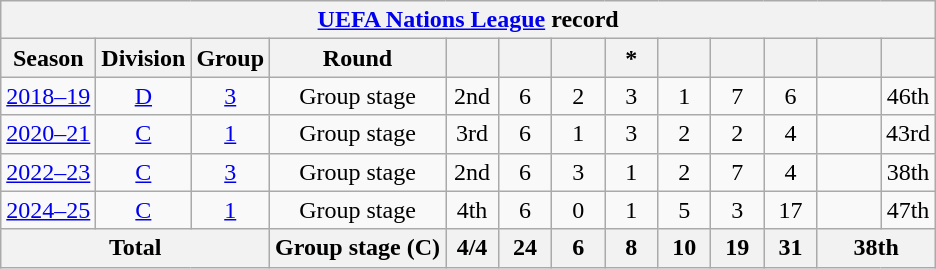<table class="wikitable" style="text-align: center;">
<tr>
<th colspan=13><a href='#'>UEFA Nations League</a> record</th>
</tr>
<tr>
<th>Season</th>
<th>Division</th>
<th>Group</th>
<th>Round</th>
<th width=28></th>
<th width=28></th>
<th width=28></th>
<th width=28>*</th>
<th width=28></th>
<th width=28></th>
<th width=28></th>
<th width=35></th>
<th width=28></th>
</tr>
<tr>
<td><a href='#'>2018–19</a></td>
<td><a href='#'>D</a></td>
<td><a href='#'>3</a></td>
<td>Group stage</td>
<td>2nd</td>
<td>6</td>
<td>2</td>
<td>3</td>
<td>1</td>
<td>7</td>
<td>6</td>
<td></td>
<td>46th</td>
</tr>
<tr>
<td><a href='#'>2020–21</a></td>
<td><a href='#'>C</a></td>
<td><a href='#'>1</a></td>
<td>Group stage</td>
<td>3rd</td>
<td>6</td>
<td>1</td>
<td>3</td>
<td>2</td>
<td>2</td>
<td>4</td>
<td></td>
<td>43rd</td>
</tr>
<tr>
<td><a href='#'>2022–23</a></td>
<td><a href='#'>C</a></td>
<td><a href='#'>3</a></td>
<td>Group stage</td>
<td>2nd</td>
<td>6</td>
<td>3</td>
<td>1</td>
<td>2</td>
<td>7</td>
<td>4</td>
<td></td>
<td>38th</td>
</tr>
<tr>
<td><a href='#'>2024–25</a></td>
<td><a href='#'>C</a></td>
<td><a href='#'>1</a></td>
<td>Group stage</td>
<td>4th</td>
<td>6</td>
<td>0</td>
<td>1</td>
<td>5</td>
<td>3</td>
<td>17</td>
<td></td>
<td>47th</td>
</tr>
<tr>
<th colspan=3>Total</th>
<th>Group stage (C)</th>
<th>4/4</th>
<th>24</th>
<th>6</th>
<th>8</th>
<th>10</th>
<th>19</th>
<th>31</th>
<th colspan=2>38th</th>
</tr>
</table>
